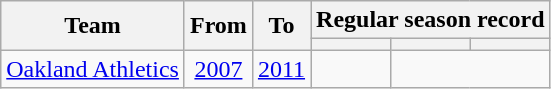<table class="wikitable" Style="text-align: center">
<tr>
<th rowspan="2">Team</th>
<th rowspan="2">From</th>
<th rowspan="2">To</th>
<th colspan="3">Regular season record</th>
</tr>
<tr>
<th></th>
<th></th>
<th></th>
</tr>
<tr>
<td><a href='#'>Oakland Athletics</a></td>
<td><a href='#'>2007</a></td>
<td><a href='#'>2011</a></td>
<td></td>
</tr>
</table>
